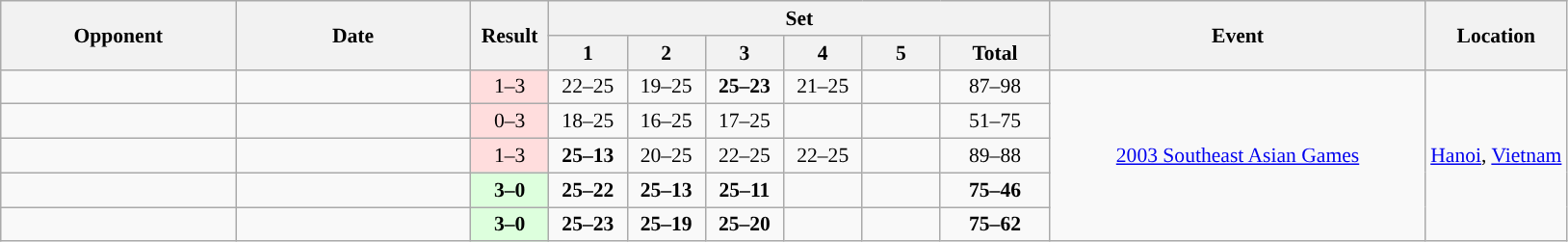<table class="wikitable" style="font-size: 90%">
<tr>
<th rowspan=2 width=15%>Opponent</th>
<th rowspan=2 width=15%>Date</th>
<th rowspan=2 width=5%>Result</th>
<th colspan=6>Set</th>
<th rowspan=2 width=24%>Event</th>
<th rowspan=2 width=16%>Location</th>
</tr>
<tr>
<th width=5%>1</th>
<th width=5%>2</th>
<th width=5%>3</th>
<th width=5%>4</th>
<th width=5%>5</th>
<th width=7%>Total</th>
</tr>
<tr style="text-align:center;">
<td style="text-align:left;"></td>
<td></td>
<td style="background:#ffdddd;">1–3</td>
<td>22–25</td>
<td>19–25</td>
<td><strong>25–23</strong></td>
<td>21–25</td>
<td></td>
<td>87–98</td>
<td rowspan=5><a href='#'>2003 Southeast Asian Games</a></td>
<td rowspan=5><a href='#'>Hanoi</a>, <a href='#'>Vietnam</a></td>
</tr>
<tr style="text-align:center;">
<td style="text-align:left;"></td>
<td></td>
<td style="background:#ffdddd;">0–3</td>
<td>18–25</td>
<td>16–25</td>
<td>17–25</td>
<td></td>
<td></td>
<td>51–75</td>
</tr>
<tr style="text-align:center;">
<td style="text-align:left;"></td>
<td></td>
<td style="background:#ffdddd;">1–3</td>
<td><strong>25–13</strong></td>
<td>20–25</td>
<td>22–25</td>
<td>22–25</td>
<td></td>
<td>89–88</td>
</tr>
<tr style="text-align:center;">
<td style="text-align:left;"></td>
<td></td>
<td style="background:#ddffdd;"><strong>3–0</strong></td>
<td><strong>25–22</strong></td>
<td><strong>25–13</strong></td>
<td><strong>25–11</strong></td>
<td></td>
<td></td>
<td><strong>75–46</strong></td>
</tr>
<tr style="text-align:center;">
<td style="text-align:left;"></td>
<td></td>
<td style="background:#ddffdd;"><strong>3–0</strong></td>
<td><strong>25–23</strong></td>
<td><strong>25–19</strong></td>
<td><strong>25–20</strong></td>
<td></td>
<td></td>
<td><strong>75–62</strong></td>
</tr>
</table>
